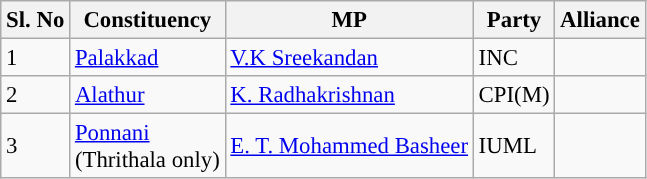<table class="wikitable sortable" style="font-size: 95%">
<tr>
<th scope="col">Sl. No</th>
<th scope="col">Constituency</th>
<th scope="col">MP</th>
<th scope="col">Party</th>
<th scope="col">Alliance</th>
</tr>
<tr po>
<td>1</td>
<td><a href='#'>Palakkad</a></td>
<td><a href='#'>V.K Sreekandan</a></td>
<td style="background-color:">INC</td>
<td></td>
</tr>
<tr>
<td>2</td>
<td><a href='#'>Alathur</a></td>
<td><a href='#'>K. Radhakrishnan</a></td>
<td style="background-color:">CPI(M)</td>
<td></td>
</tr>
<tr>
<td>3</td>
<td><a href='#'>Ponnani</a><br>(Thrithala only)</td>
<td><a href='#'>E. T. Mohammed Basheer</a></td>
<td style="background-color:">IUML</td>
<td></td>
</tr>
</table>
